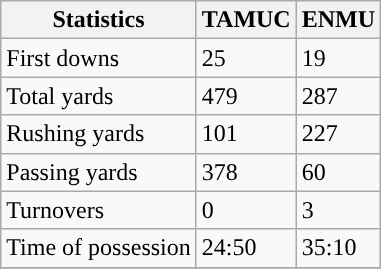<table class="wikitable" style="float: left;">
<tr>
<th>Statistics</th>
<th>TAMUC</th>
<th>ENMU</th>
</tr>
<tr>
<td>First downs</td>
<td>25</td>
<td>19</td>
</tr>
<tr>
<td>Total yards</td>
<td>479</td>
<td>287</td>
</tr>
<tr>
<td>Rushing yards</td>
<td>101</td>
<td>227</td>
</tr>
<tr>
<td>Passing yards</td>
<td>378</td>
<td>60</td>
</tr>
<tr>
<td>Turnovers</td>
<td>0</td>
<td>3</td>
</tr>
<tr>
<td>Time of possession</td>
<td>24:50</td>
<td>35:10</td>
</tr>
<tr>
</tr>
</table>
